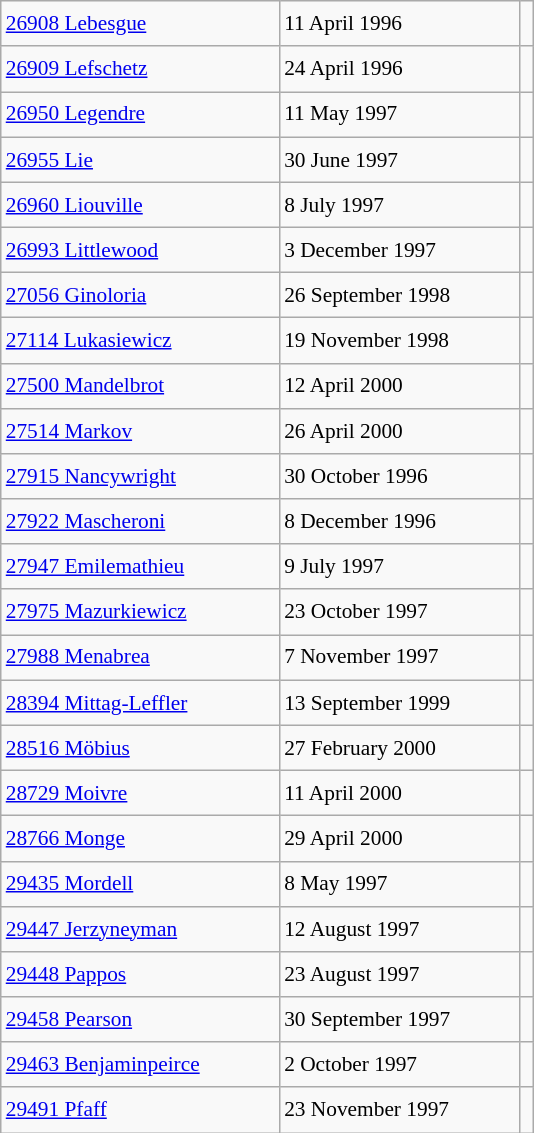<table class="wikitable" style="font-size: 89%; float: left; width: 25em; margin-right: 1em; line-height: 1.65em">
<tr>
<td><a href='#'>26908 Lebesgue</a></td>
<td>11 April 1996</td>
<td></td>
</tr>
<tr>
<td><a href='#'>26909 Lefschetz</a></td>
<td>24 April 1996</td>
<td></td>
</tr>
<tr>
<td><a href='#'>26950 Legendre</a></td>
<td>11 May 1997</td>
<td></td>
</tr>
<tr>
<td><a href='#'>26955 Lie</a></td>
<td>30 June 1997</td>
<td></td>
</tr>
<tr>
<td><a href='#'>26960 Liouville</a></td>
<td>8 July 1997</td>
<td></td>
</tr>
<tr>
<td><a href='#'>26993 Littlewood</a></td>
<td>3 December 1997</td>
<td></td>
</tr>
<tr>
<td><a href='#'>27056 Ginoloria</a></td>
<td>26 September 1998</td>
<td></td>
</tr>
<tr>
<td><a href='#'>27114 Lukasiewicz</a></td>
<td>19 November 1998</td>
<td></td>
</tr>
<tr>
<td><a href='#'>27500 Mandelbrot</a></td>
<td>12 April 2000</td>
<td></td>
</tr>
<tr>
<td><a href='#'>27514 Markov</a></td>
<td>26 April 2000</td>
<td></td>
</tr>
<tr>
<td><a href='#'>27915 Nancywright</a></td>
<td>30 October 1996</td>
<td></td>
</tr>
<tr>
<td><a href='#'>27922 Mascheroni</a></td>
<td>8 December 1996</td>
<td></td>
</tr>
<tr>
<td><a href='#'>27947 Emilemathieu</a></td>
<td>9 July 1997</td>
<td></td>
</tr>
<tr>
<td><a href='#'>27975 Mazurkiewicz</a></td>
<td>23 October 1997</td>
<td></td>
</tr>
<tr>
<td><a href='#'>27988 Menabrea</a></td>
<td>7 November 1997</td>
<td></td>
</tr>
<tr>
<td><a href='#'>28394 Mittag-Leffler</a></td>
<td>13 September 1999</td>
<td></td>
</tr>
<tr>
<td><a href='#'>28516 Möbius</a></td>
<td>27 February 2000</td>
<td></td>
</tr>
<tr>
<td><a href='#'>28729 Moivre</a></td>
<td>11 April 2000</td>
<td></td>
</tr>
<tr>
<td><a href='#'>28766 Monge</a></td>
<td>29 April 2000</td>
<td></td>
</tr>
<tr>
<td><a href='#'>29435 Mordell</a></td>
<td>8 May 1997</td>
<td></td>
</tr>
<tr>
<td><a href='#'>29447 Jerzyneyman</a></td>
<td>12 August 1997</td>
<td></td>
</tr>
<tr>
<td><a href='#'>29448 Pappos</a></td>
<td>23 August 1997</td>
<td></td>
</tr>
<tr>
<td><a href='#'>29458 Pearson</a></td>
<td>30 September 1997</td>
<td></td>
</tr>
<tr>
<td><a href='#'>29463 Benjaminpeirce</a></td>
<td>2 October 1997</td>
<td></td>
</tr>
<tr>
<td><a href='#'>29491 Pfaff</a></td>
<td>23 November 1997</td>
<td></td>
</tr>
</table>
